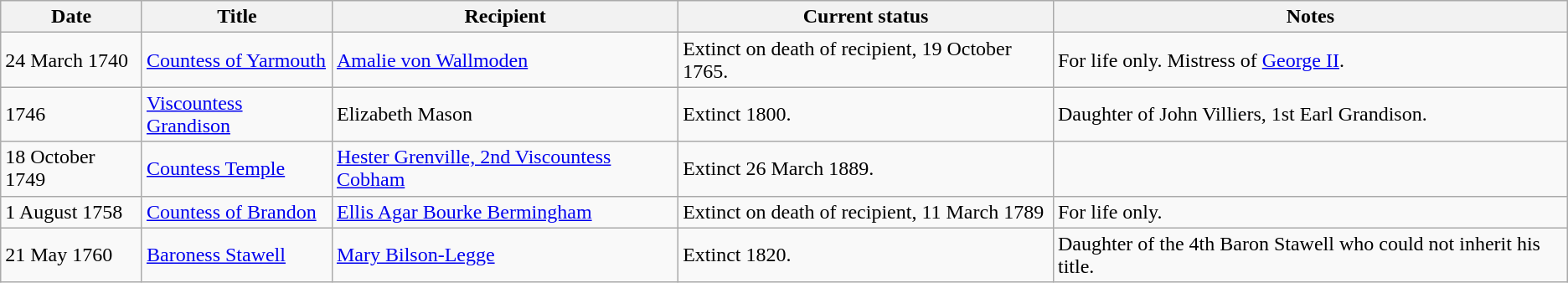<table class="wikitable">
<tr>
<th>Date</th>
<th>Title</th>
<th>Recipient</th>
<th>Current status</th>
<th>Notes</th>
</tr>
<tr>
<td>24 March 1740</td>
<td> <a href='#'>Countess of Yarmouth</a></td>
<td><a href='#'>Amalie von Wallmoden</a></td>
<td>Extinct on death of recipient, 19 October 1765.</td>
<td>For life only. Mistress of <a href='#'>George II</a>.</td>
</tr>
<tr>
<td>1746</td>
<td> <a href='#'>Viscountess Grandison</a></td>
<td>Elizabeth Mason</td>
<td>Extinct 1800.</td>
<td>Daughter of John Villiers, 1st Earl Grandison.</td>
</tr>
<tr>
<td>18 October 1749</td>
<td> <a href='#'>Countess Temple</a></td>
<td><a href='#'>Hester Grenville, 2nd Viscountess Cobham</a></td>
<td>Extinct 26 March 1889.</td>
<td></td>
</tr>
<tr>
<td>1 August 1758</td>
<td> <a href='#'>Countess of Brandon</a></td>
<td><a href='#'>Ellis Agar Bourke Bermingham</a></td>
<td>Extinct on death of recipient, 11 March 1789</td>
<td>For life only.</td>
</tr>
<tr>
<td>21 May 1760</td>
<td> <a href='#'>Baroness Stawell</a></td>
<td><a href='#'>Mary Bilson-Legge</a></td>
<td>Extinct 1820.</td>
<td>Daughter of the 4th Baron Stawell who could not inherit his title.</td>
</tr>
</table>
